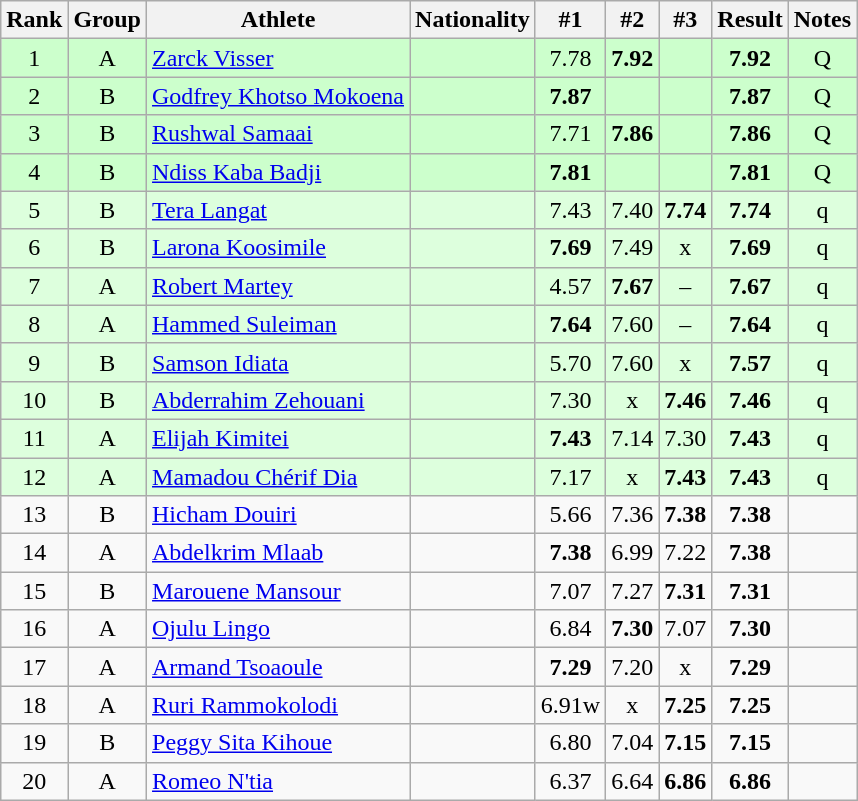<table class="wikitable sortable" style="text-align:center">
<tr>
<th>Rank</th>
<th>Group</th>
<th>Athlete</th>
<th>Nationality</th>
<th>#1</th>
<th>#2</th>
<th>#3</th>
<th>Result</th>
<th>Notes</th>
</tr>
<tr bgcolor=ccffcc>
<td>1</td>
<td>A</td>
<td align=left><a href='#'>Zarck Visser</a></td>
<td align=left></td>
<td>7.78</td>
<td><strong>7.92</strong></td>
<td></td>
<td><strong>7.92</strong></td>
<td>Q</td>
</tr>
<tr bgcolor=ccffcc>
<td>2</td>
<td>B</td>
<td align=left><a href='#'>Godfrey Khotso Mokoena</a></td>
<td align=left></td>
<td><strong>7.87</strong></td>
<td></td>
<td></td>
<td><strong>7.87</strong></td>
<td>Q</td>
</tr>
<tr bgcolor=ccffcc>
<td>3</td>
<td>B</td>
<td align=left><a href='#'>Rushwal Samaai</a></td>
<td align=left></td>
<td>7.71</td>
<td><strong>7.86</strong></td>
<td></td>
<td><strong>7.86</strong></td>
<td>Q</td>
</tr>
<tr bgcolor=ccffcc>
<td>4</td>
<td>B</td>
<td align=left><a href='#'>Ndiss Kaba Badji</a></td>
<td align=left></td>
<td><strong>7.81</strong></td>
<td></td>
<td></td>
<td><strong>7.81</strong></td>
<td>Q</td>
</tr>
<tr bgcolor=ddffdd>
<td>5</td>
<td>B</td>
<td align=left><a href='#'>Tera Langat</a></td>
<td align=left></td>
<td>7.43</td>
<td>7.40</td>
<td><strong>7.74</strong></td>
<td><strong>7.74</strong></td>
<td>q</td>
</tr>
<tr bgcolor=ddffdd>
<td>6</td>
<td>B</td>
<td align=left><a href='#'>Larona Koosimile</a></td>
<td align=left></td>
<td><strong>7.69</strong></td>
<td>7.49</td>
<td>x</td>
<td><strong>7.69</strong></td>
<td>q</td>
</tr>
<tr bgcolor=ddffdd>
<td>7</td>
<td>A</td>
<td align=left><a href='#'>Robert Martey</a></td>
<td align=left></td>
<td>4.57</td>
<td><strong>7.67</strong></td>
<td>–</td>
<td><strong>7.67</strong></td>
<td>q</td>
</tr>
<tr bgcolor=ddffdd>
<td>8</td>
<td>A</td>
<td align=left><a href='#'>Hammed Suleiman</a></td>
<td align=left></td>
<td><strong>7.64</strong></td>
<td>7.60</td>
<td>–</td>
<td><strong>7.64</strong></td>
<td>q</td>
</tr>
<tr bgcolor=ddffdd>
<td>9</td>
<td>B</td>
<td align=left><a href='#'>Samson Idiata</a></td>
<td align=left></td>
<td>5.70</td>
<td>7.60</td>
<td>x</td>
<td><strong>7.57</strong></td>
<td>q</td>
</tr>
<tr bgcolor=ddffdd>
<td>10</td>
<td>B</td>
<td align=left><a href='#'>Abderrahim Zehouani</a></td>
<td align=left></td>
<td>7.30</td>
<td>x</td>
<td><strong>7.46</strong></td>
<td><strong>7.46</strong></td>
<td>q</td>
</tr>
<tr bgcolor=ddffdd>
<td>11</td>
<td>A</td>
<td align=left><a href='#'>Elijah Kimitei</a></td>
<td align=left></td>
<td><strong>7.43</strong></td>
<td>7.14</td>
<td>7.30</td>
<td><strong>7.43</strong></td>
<td>q</td>
</tr>
<tr bgcolor=ddffdd>
<td>12</td>
<td>A</td>
<td align=left><a href='#'>Mamadou Chérif Dia</a></td>
<td align=left></td>
<td>7.17</td>
<td>x</td>
<td><strong>7.43</strong></td>
<td><strong>7.43</strong></td>
<td>q</td>
</tr>
<tr>
<td>13</td>
<td>B</td>
<td align=left><a href='#'>Hicham Douiri</a></td>
<td align=left></td>
<td>5.66</td>
<td>7.36</td>
<td><strong>7.38</strong></td>
<td><strong>7.38</strong></td>
<td></td>
</tr>
<tr>
<td>14</td>
<td>A</td>
<td align=left><a href='#'>Abdelkrim Mlaab</a></td>
<td align=left></td>
<td><strong>7.38</strong></td>
<td>6.99</td>
<td>7.22</td>
<td><strong>7.38</strong></td>
<td></td>
</tr>
<tr>
<td>15</td>
<td>B</td>
<td align=left><a href='#'>Marouene Mansour</a></td>
<td align=left></td>
<td>7.07</td>
<td>7.27</td>
<td><strong>7.31</strong></td>
<td><strong>7.31</strong></td>
<td></td>
</tr>
<tr>
<td>16</td>
<td>A</td>
<td align=left><a href='#'>Ojulu Lingo</a></td>
<td align=left></td>
<td>6.84</td>
<td><strong>7.30</strong></td>
<td>7.07</td>
<td><strong>7.30</strong></td>
<td></td>
</tr>
<tr>
<td>17</td>
<td>A</td>
<td align=left><a href='#'>Armand Tsoaoule</a></td>
<td align=left></td>
<td><strong>7.29</strong></td>
<td>7.20</td>
<td>x</td>
<td><strong>7.29</strong></td>
<td></td>
</tr>
<tr>
<td>18</td>
<td>A</td>
<td align=left><a href='#'>Ruri Rammokolodi</a></td>
<td align=left></td>
<td>6.91w</td>
<td>x</td>
<td><strong>7.25</strong></td>
<td><strong>7.25</strong></td>
<td></td>
</tr>
<tr>
<td>19</td>
<td>B</td>
<td align=left><a href='#'>Peggy Sita Kihoue</a></td>
<td align=left></td>
<td>6.80</td>
<td>7.04</td>
<td><strong>7.15</strong></td>
<td><strong>7.15</strong></td>
<td></td>
</tr>
<tr>
<td>20</td>
<td>A</td>
<td align=left><a href='#'>Romeo N'tia</a></td>
<td align=left></td>
<td>6.37</td>
<td>6.64</td>
<td><strong>6.86</strong></td>
<td><strong>6.86</strong></td>
<td></td>
</tr>
</table>
